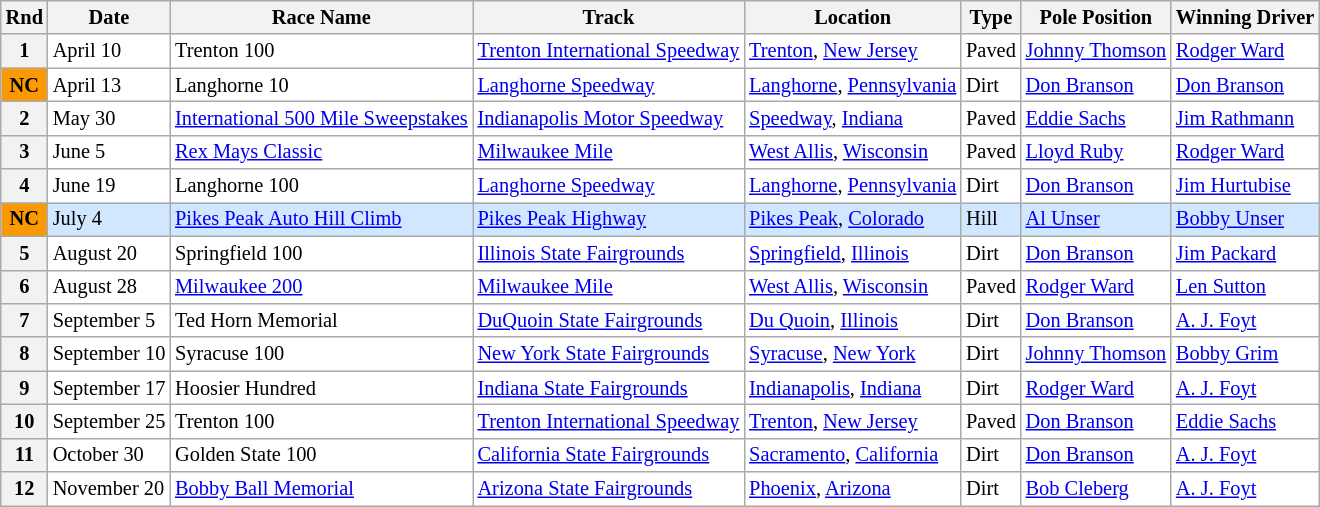<table class="wikitable" style="font-size:85%">
<tr>
<th>Rnd</th>
<th>Date</th>
<th>Race Name</th>
<th>Track</th>
<th>Location</th>
<th>Type</th>
<th>Pole Position</th>
<th>Winning Driver</th>
</tr>
<tr style="background:#FFFFFF;">
<th>1</th>
<td>April 10</td>
<td> Trenton 100</td>
<td><a href='#'>Trenton International Speedway</a></td>
<td><a href='#'>Trenton</a>, <a href='#'>New Jersey</a></td>
<td>Paved</td>
<td> <a href='#'>Johnny Thomson</a></td>
<td> <a href='#'>Rodger Ward</a></td>
</tr>
<tr style="background:#FFFFFF;">
<th style="background:#fb9902; text-align:center;"><strong>NC</strong></th>
<td>April 13</td>
<td> Langhorne 10</td>
<td><a href='#'>Langhorne Speedway</a></td>
<td><a href='#'>Langhorne</a>, <a href='#'>Pennsylvania</a></td>
<td>Dirt</td>
<td> <a href='#'>Don Branson</a></td>
<td> <a href='#'>Don Branson</a></td>
</tr>
<tr style="background:#FFFFFF;">
<th>2</th>
<td>May 30</td>
<td> <a href='#'>International 500 Mile Sweepstakes</a></td>
<td><a href='#'>Indianapolis Motor Speedway</a></td>
<td><a href='#'>Speedway</a>, <a href='#'>Indiana</a></td>
<td>Paved</td>
<td> <a href='#'>Eddie Sachs</a></td>
<td> <a href='#'>Jim Rathmann</a></td>
</tr>
<tr style="background:#FFFFFF;">
<th>3</th>
<td>June 5</td>
<td> <a href='#'>Rex Mays Classic</a></td>
<td><a href='#'>Milwaukee Mile</a></td>
<td><a href='#'>West Allis</a>, <a href='#'>Wisconsin</a></td>
<td>Paved</td>
<td> <a href='#'>Lloyd Ruby</a></td>
<td> <a href='#'>Rodger Ward</a></td>
</tr>
<tr style="background:#FFFFFF;">
<th>4</th>
<td>June 19</td>
<td> Langhorne 100</td>
<td><a href='#'>Langhorne Speedway</a></td>
<td><a href='#'>Langhorne</a>, <a href='#'>Pennsylvania</a></td>
<td>Dirt</td>
<td> <a href='#'>Don Branson</a></td>
<td> <a href='#'>Jim Hurtubise</a></td>
</tr>
<tr style="background:#D0E7FF;">
<th style="background:#fb9902; text-align:center;"><strong>NC</strong></th>
<td>July 4</td>
<td> <a href='#'>Pikes Peak Auto Hill Climb</a></td>
<td><a href='#'>Pikes Peak Highway</a></td>
<td><a href='#'>Pikes Peak</a>, <a href='#'>Colorado</a></td>
<td>Hill</td>
<td> <a href='#'>Al Unser</a></td>
<td> <a href='#'>Bobby Unser</a></td>
</tr>
<tr style="background:#FFFFFF;">
<th>5</th>
<td>August 20</td>
<td> Springfield 100</td>
<td><a href='#'>Illinois State Fairgrounds</a></td>
<td><a href='#'>Springfield</a>, <a href='#'>Illinois</a></td>
<td>Dirt</td>
<td> <a href='#'>Don Branson</a></td>
<td> <a href='#'>Jim Packard</a></td>
</tr>
<tr style="background:#FFFFFF;">
<th>6</th>
<td>August 28</td>
<td> <a href='#'>Milwaukee 200</a></td>
<td><a href='#'>Milwaukee Mile</a></td>
<td><a href='#'>West Allis</a>, <a href='#'>Wisconsin</a></td>
<td>Paved</td>
<td> <a href='#'>Rodger Ward</a></td>
<td> <a href='#'>Len Sutton</a></td>
</tr>
<tr style="background:#FFFFFF;">
<th>7</th>
<td>September 5</td>
<td> Ted Horn Memorial</td>
<td><a href='#'>DuQuoin State Fairgrounds</a></td>
<td><a href='#'>Du Quoin</a>, <a href='#'>Illinois</a></td>
<td>Dirt</td>
<td> <a href='#'>Don Branson</a></td>
<td> <a href='#'>A. J. Foyt</a></td>
</tr>
<tr style="background:#FFFFFF;">
<th>8</th>
<td>September 10</td>
<td> Syracuse 100</td>
<td><a href='#'>New York State Fairgrounds</a></td>
<td><a href='#'>Syracuse</a>, <a href='#'>New York</a></td>
<td>Dirt</td>
<td> <a href='#'>Johnny Thomson</a></td>
<td> <a href='#'>Bobby Grim</a></td>
</tr>
<tr style="background:#FFFFFF;">
<th>9</th>
<td>September 17</td>
<td> Hoosier Hundred</td>
<td><a href='#'>Indiana State Fairgrounds</a></td>
<td><a href='#'>Indianapolis</a>, <a href='#'>Indiana</a></td>
<td>Dirt</td>
<td> <a href='#'>Rodger Ward</a></td>
<td> <a href='#'>A. J. Foyt</a></td>
</tr>
<tr style="background:#FFFFFF;">
<th>10</th>
<td>September 25</td>
<td> Trenton 100</td>
<td><a href='#'>Trenton International Speedway</a></td>
<td><a href='#'>Trenton</a>, <a href='#'>New Jersey</a></td>
<td>Paved</td>
<td> <a href='#'>Don Branson</a></td>
<td> <a href='#'>Eddie Sachs</a></td>
</tr>
<tr style="background:#FFFFFF;">
<th>11</th>
<td>October 30</td>
<td> Golden State 100</td>
<td><a href='#'>California State Fairgrounds</a></td>
<td><a href='#'>Sacramento</a>, <a href='#'>California</a></td>
<td>Dirt</td>
<td> <a href='#'>Don Branson</a></td>
<td> <a href='#'>A. J. Foyt</a></td>
</tr>
<tr style="background:#FFFFFF;">
<th>12</th>
<td>November 20</td>
<td> <a href='#'>Bobby Ball Memorial</a></td>
<td><a href='#'>Arizona State Fairgrounds</a></td>
<td><a href='#'>Phoenix</a>, <a href='#'>Arizona</a></td>
<td>Dirt</td>
<td> <a href='#'>Bob Cleberg</a></td>
<td> <a href='#'>A. J. Foyt</a></td>
</tr>
</table>
